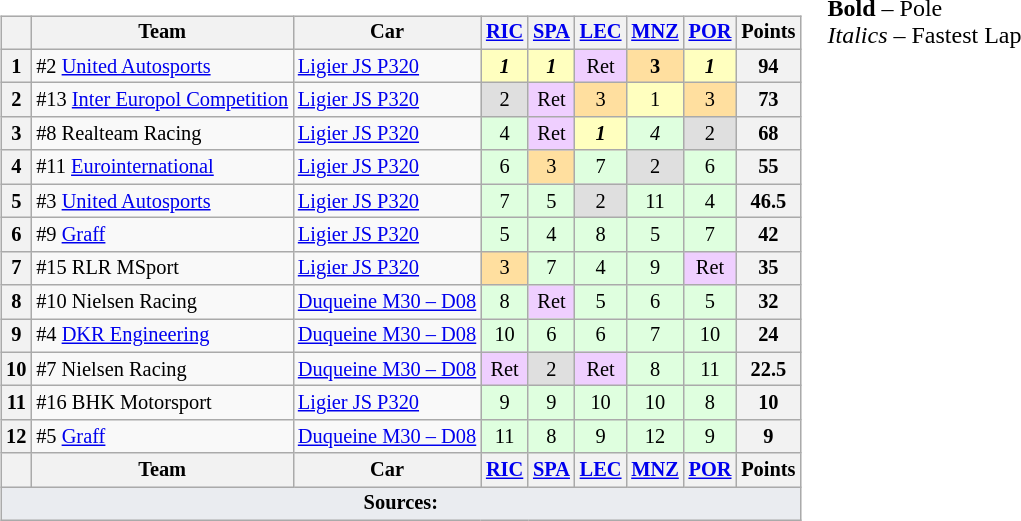<table>
<tr>
<td valign="top"><br><table class="wikitable" style="font-size:85%; text-align:center;">
<tr>
<th></th>
<th>Team</th>
<th>Car</th>
<th><a href='#'>RIC</a><br></th>
<th><a href='#'>SPA</a><br></th>
<th><a href='#'>LEC</a><br></th>
<th><a href='#'>MNZ</a><br></th>
<th><a href='#'>POR</a><br></th>
<th>Points</th>
</tr>
<tr>
<th>1</th>
<td align=left> #2 <a href='#'>United Autosports</a></td>
<td align=left><a href='#'>Ligier JS P320</a></td>
<td style="background:#ffffbf;"><strong><em>1</em></strong></td>
<td style="background:#ffffbf;"><strong><em>1</em></strong></td>
<td style="background:#efcfff;">Ret</td>
<td style="background:#ffdf9f;"><strong>3</strong></td>
<td style="background:#ffffbf;"><strong><em>1</em></strong></td>
<th>94</th>
</tr>
<tr>
<th>2</th>
<td align=left> #13 <a href='#'>Inter Europol Competition</a></td>
<td align=left><a href='#'>Ligier JS P320</a></td>
<td style="background:#dfdfdf;">2</td>
<td style="background:#efcfff;">Ret</td>
<td style="background:#ffdf9f;">3</td>
<td style="background:#ffffbf;">1</td>
<td style="background:#ffdf9f;">3</td>
<th>73</th>
</tr>
<tr>
<th>3</th>
<td align=left> #8 Realteam Racing</td>
<td align=left><a href='#'>Ligier JS P320</a></td>
<td style="background:#dfffdf;">4</td>
<td style="background:#efcfff;">Ret</td>
<td style="background:#ffffbf;"><strong><em>1</em></strong></td>
<td style="background:#dfffdf;"><em>4</em></td>
<td style="background:#dfdfdf;">2</td>
<th>68</th>
</tr>
<tr>
<th>4</th>
<td align=left> #11 <a href='#'>Eurointernational</a></td>
<td align=left><a href='#'>Ligier JS P320</a></td>
<td style="background:#dfffdf;">6</td>
<td style="background:#ffdf9f;">3</td>
<td style="background:#dfffdf;">7</td>
<td style="background:#dfdfdf;">2</td>
<td style="background:#dfffdf;">6</td>
<th>55</th>
</tr>
<tr>
<th>5</th>
<td align=left> #3 <a href='#'>United Autosports</a></td>
<td align=left><a href='#'>Ligier JS P320</a></td>
<td style="background:#dfffdf;">7</td>
<td style="background:#dfffdf;">5</td>
<td style="background:#dfdfdf;">2</td>
<td style="background:#dfffdf;">11</td>
<td style="background:#dfffdf;">4</td>
<th>46.5</th>
</tr>
<tr>
<th>6</th>
<td align=left> #9 <a href='#'>Graff</a></td>
<td align=left><a href='#'>Ligier JS P320</a></td>
<td style="background:#dfffdf;">5</td>
<td style="background:#dfffdf;">4</td>
<td style="background:#dfffdf;">8</td>
<td style="background:#dfffdf;">5</td>
<td style="background:#dfffdf;">7</td>
<th>42</th>
</tr>
<tr>
<th>7</th>
<td align=left> #15 RLR MSport</td>
<td align=left><a href='#'>Ligier JS P320</a></td>
<td style="background:#ffdf9f;">3</td>
<td style="background:#dfffdf;">7</td>
<td style="background:#dfffdf;">4</td>
<td style="background:#dfffdf;">9</td>
<td style="background:#efcfff;">Ret</td>
<th>35</th>
</tr>
<tr>
<th>8</th>
<td align=left> #10 Nielsen Racing</td>
<td align=left><a href='#'>Duqueine M30 – D08</a></td>
<td style="background:#dfffdf;">8</td>
<td style="background:#efcfff;">Ret</td>
<td style="background:#dfffdf;">5</td>
<td style="background:#dfffdf;">6</td>
<td style="background:#dfffdf;">5</td>
<th>32</th>
</tr>
<tr>
<th>9</th>
<td align=left> #4 <a href='#'>DKR Engineering</a></td>
<td align=left><a href='#'>Duqueine M30 – D08</a></td>
<td style="background:#dfffdf;">10</td>
<td style="background:#dfffdf;">6</td>
<td style="background:#dfffdf;">6</td>
<td style="background:#dfffdf;">7</td>
<td style="background:#dfffdf;">10</td>
<th>24</th>
</tr>
<tr>
<th>10</th>
<td align=left> #7 Nielsen Racing</td>
<td align=left><a href='#'>Duqueine M30 – D08</a></td>
<td style="background:#efcfff;">Ret</td>
<td style="background:#dfdfdf;">2</td>
<td style="background:#efcfff;">Ret</td>
<td style="background:#dfffdf;">8</td>
<td style="background:#dfffdf;">11</td>
<th>22.5</th>
</tr>
<tr>
<th>11</th>
<td align=left> #16 BHK Motorsport</td>
<td align=left><a href='#'>Ligier JS P320</a></td>
<td style="background:#dfffdf;">9</td>
<td style="background:#dfffdf;">9</td>
<td style="background:#dfffdf;">10</td>
<td style="background:#dfffdf;">10</td>
<td style="background:#dfffdf;">8</td>
<th>10</th>
</tr>
<tr>
<th>12</th>
<td align=left> #5 <a href='#'>Graff</a></td>
<td align=left><a href='#'>Duqueine M30 – D08</a></td>
<td style="background:#dfffdf;">11</td>
<td style="background:#dfffdf;">8</td>
<td style="background:#dfffdf;">9</td>
<td style="background:#dfffdf;">12</td>
<td style="background:#dfffdf;">9</td>
<th>9</th>
</tr>
<tr>
<th></th>
<th>Team</th>
<th>Car</th>
<th><a href='#'>RIC</a><br></th>
<th><a href='#'>SPA</a><br></th>
<th><a href='#'>LEC</a><br></th>
<th><a href='#'>MNZ</a><br></th>
<th><a href='#'>POR</a><br></th>
<th>Points</th>
</tr>
<tr class="sortbottom">
<td colspan="9" style="background-color:#EAECF0;text-align:center"><strong>Sources:</strong></td>
</tr>
</table>
</td>
<td valign="top"><br>
<span><strong>Bold</strong> – Pole<br><em>Italics</em> – Fastest Lap</span></td>
</tr>
</table>
